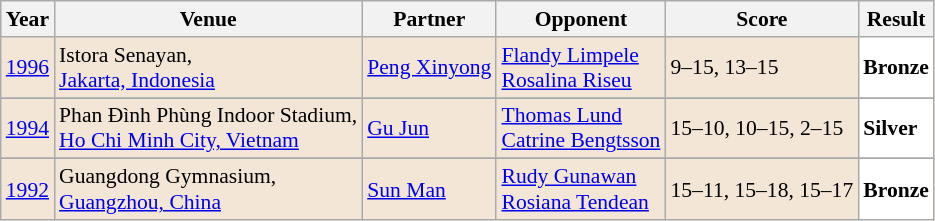<table class="sortable wikitable" style="font-size: 90%;">
<tr>
<th>Year</th>
<th>Venue</th>
<th>Partner</th>
<th>Opponent</th>
<th>Score</th>
<th>Result</th>
</tr>
<tr style="background:#F3E6D7">
<td align="center"><a href='#'>1996</a></td>
<td align="left">Istora Senayan,<br><a href='#'>Jakarta, Indonesia</a></td>
<td align="left"> <a href='#'>Peng Xinyong</a></td>
<td align="left"> <a href='#'>Flandy Limpele</a> <br>  <a href='#'>Rosalina Riseu</a></td>
<td align="left">9–15, 13–15</td>
<td style="text-align:left; background:white"> <strong>Bronze</strong></td>
</tr>
<tr>
</tr>
<tr style="background:#F3E6D7">
<td align="center"><a href='#'>1994</a></td>
<td align="left">Phan Đình Phùng Indoor Stadium,<br><a href='#'>Ho Chi Minh City, Vietnam</a></td>
<td align="left"> <a href='#'>Gu Jun</a></td>
<td align="left"> <a href='#'>Thomas Lund</a> <br>  <a href='#'>Catrine Bengtsson</a></td>
<td align="left">15–10, 10–15, 2–15</td>
<td style="text-align:left; background:white"> <strong>Silver</strong></td>
</tr>
<tr>
</tr>
<tr style="background:#F3E6D7">
<td align="center"><a href='#'>1992</a></td>
<td align="left">Guangdong Gymnasium,<br><a href='#'>Guangzhou, China</a></td>
<td align="left"> <a href='#'>Sun Man</a></td>
<td align="left"> <a href='#'>Rudy Gunawan</a> <br>  <a href='#'>Rosiana Tendean</a></td>
<td align="left">15–11, 15–18, 15–17</td>
<td style="text-align:left; background:white"> <strong>Bronze</strong></td>
</tr>
</table>
